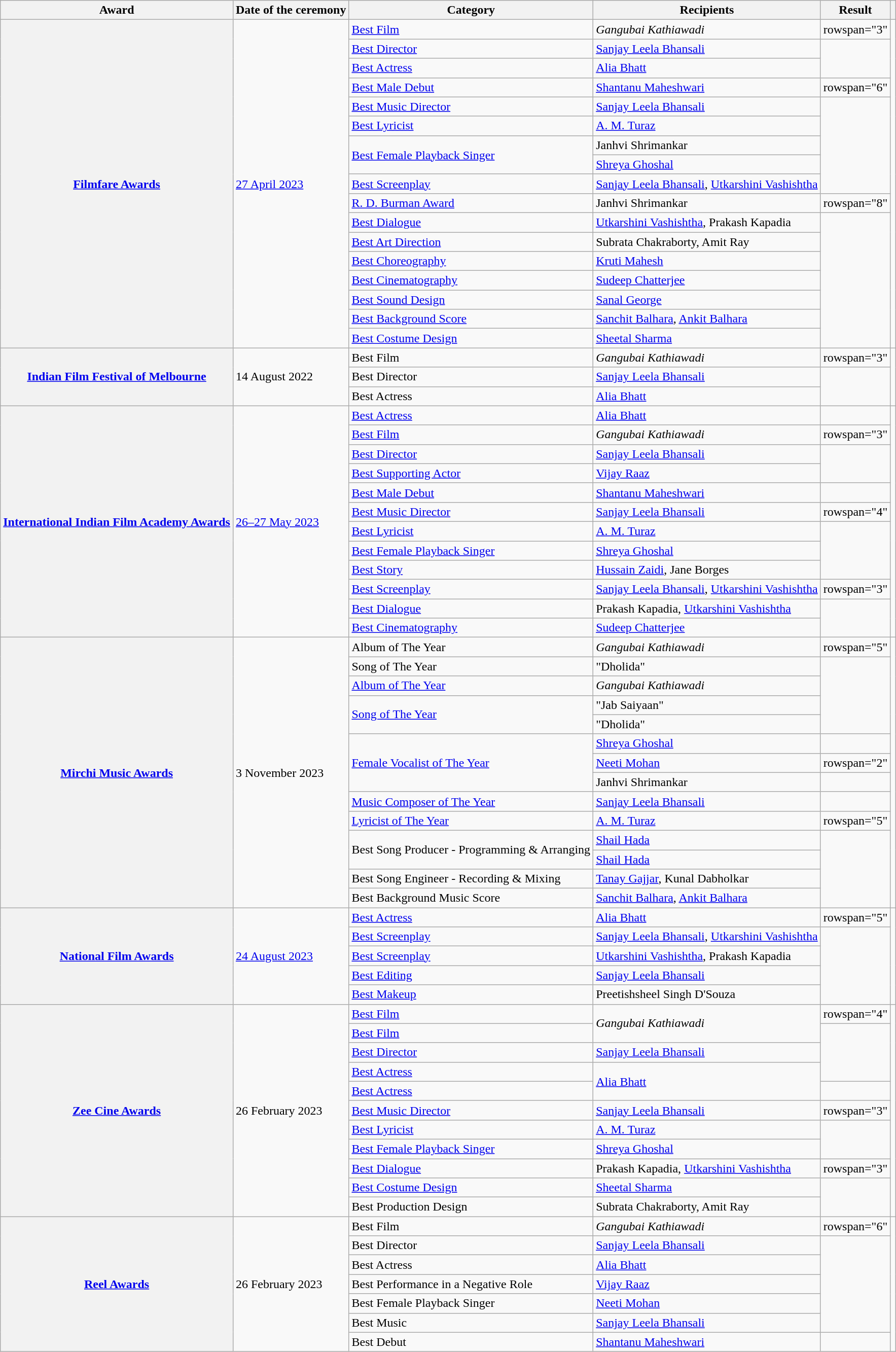<table class="wikitable plainrowheaders sortable">
<tr>
<th scope="col">Award</th>
<th scope="col">Date of the ceremony</th>
<th scope="col">Category</th>
<th scope="col">Recipients</th>
<th scope="col">Result</th>
<th scope="col" class="unsortable"></th>
</tr>
<tr>
<th scope="row" rowspan="17"><a href='#'>Filmfare Awards</a></th>
<td rowspan="17"><a href='#'>27 April 2023</a></td>
<td><a href='#'>Best Film</a></td>
<td><em>Gangubai Kathiawadi</em></td>
<td>rowspan="3" </td>
<td rowspan="17" align="center"></td>
</tr>
<tr>
<td><a href='#'>Best Director</a></td>
<td><a href='#'>Sanjay Leela Bhansali</a></td>
</tr>
<tr>
<td><a href='#'>Best Actress</a></td>
<td><a href='#'>Alia Bhatt</a></td>
</tr>
<tr>
<td><a href='#'>Best Male Debut</a></td>
<td><a href='#'>Shantanu Maheshwari</a></td>
<td>rowspan="6" </td>
</tr>
<tr>
<td><a href='#'>Best Music Director</a></td>
<td><a href='#'>Sanjay Leela Bhansali</a></td>
</tr>
<tr>
<td><a href='#'>Best Lyricist</a></td>
<td><a href='#'>A. M. Turaz</a> </td>
</tr>
<tr>
<td rowspan="2"><a href='#'>Best Female Playback Singer</a></td>
<td>Janhvi Shrimankar </td>
</tr>
<tr>
<td><a href='#'>Shreya Ghoshal</a> </td>
</tr>
<tr>
<td><a href='#'>Best Screenplay</a></td>
<td><a href='#'>Sanjay Leela Bhansali</a>, <a href='#'>Utkarshini Vashishtha</a></td>
</tr>
<tr>
<td><a href='#'>R. D. Burman Award</a></td>
<td>Janhvi Shrimankar </td>
<td>rowspan="8" </td>
</tr>
<tr>
<td><a href='#'>Best Dialogue</a></td>
<td><a href='#'>Utkarshini Vashishtha</a>, Prakash Kapadia</td>
</tr>
<tr>
<td><a href='#'>Best Art Direction</a></td>
<td>Subrata Chakraborty, Amit Ray</td>
</tr>
<tr>
<td><a href='#'>Best Choreography</a></td>
<td><a href='#'>Kruti Mahesh</a> </td>
</tr>
<tr>
<td><a href='#'>Best Cinematography</a></td>
<td><a href='#'>Sudeep Chatterjee</a></td>
</tr>
<tr>
<td><a href='#'>Best Sound Design</a></td>
<td><a href='#'>Sanal George</a></td>
</tr>
<tr>
<td><a href='#'>Best Background Score</a></td>
<td><a href='#'>Sanchit Balhara</a>, <a href='#'>Ankit Balhara</a></td>
</tr>
<tr>
<td><a href='#'>Best Costume Design</a></td>
<td><a href='#'>Sheetal Sharma</a></td>
</tr>
<tr>
<th scope="row" rowspan="3"><a href='#'>Indian Film Festival of Melbourne</a></th>
<td rowspan="3">14 August 2022</td>
<td>Best Film</td>
<td><em>Gangubai Kathiawadi</em></td>
<td>rowspan="3" </td>
<td style="text-align: center;" rowspan="3"></td>
</tr>
<tr>
<td>Best Director</td>
<td><a href='#'>Sanjay Leela Bhansali</a></td>
</tr>
<tr>
<td>Best Actress</td>
<td><a href='#'>Alia Bhatt</a></td>
</tr>
<tr>
<th rowspan="12" scope="row"><a href='#'>International Indian Film Academy Awards</a></th>
<td rowspan="12"><a href='#'>26–27 May 2023</a></td>
<td><a href='#'>Best Actress</a></td>
<td><a href='#'>Alia Bhatt</a></td>
<td></td>
<td rowspan="12" align="center"></td>
</tr>
<tr>
<td><a href='#'>Best Film</a></td>
<td><em>Gangubai Kathiawadi</em></td>
<td>rowspan="3" </td>
</tr>
<tr>
<td><a href='#'>Best Director</a></td>
<td><a href='#'>Sanjay Leela Bhansali</a></td>
</tr>
<tr>
<td><a href='#'>Best Supporting Actor</a></td>
<td><a href='#'>Vijay Raaz</a></td>
</tr>
<tr>
<td><a href='#'>Best Male Debut</a></td>
<td><a href='#'>Shantanu Maheshwari</a></td>
<td></td>
</tr>
<tr>
<td><a href='#'>Best Music Director</a></td>
<td><a href='#'>Sanjay Leela Bhansali</a></td>
<td>rowspan="4" </td>
</tr>
<tr>
<td><a href='#'>Best Lyricist</a></td>
<td><a href='#'>A. M. Turaz</a> </td>
</tr>
<tr>
<td><a href='#'>Best Female Playback Singer</a></td>
<td><a href='#'>Shreya Ghoshal</a> </td>
</tr>
<tr>
<td><a href='#'>Best Story</a></td>
<td><a href='#'>Hussain Zaidi</a>, Jane Borges</td>
</tr>
<tr>
<td><a href='#'>Best Screenplay</a></td>
<td><a href='#'>Sanjay Leela Bhansali</a>, <a href='#'>Utkarshini Vashishtha</a></td>
<td>rowspan="3" </td>
</tr>
<tr>
<td><a href='#'>Best Dialogue</a></td>
<td>Prakash Kapadia, <a href='#'>Utkarshini Vashishtha</a></td>
</tr>
<tr>
<td><a href='#'>Best Cinematography</a></td>
<td><a href='#'>Sudeep Chatterjee</a></td>
</tr>
<tr>
<th scope="row" rowspan="14"><a href='#'>Mirchi Music Awards</a></th>
<td rowspan="14">3 November 2023</td>
<td>Album of The Year </td>
<td><em>Gangubai Kathiawadi</em></td>
<td>rowspan="5" </td>
<td rowspan="14" align="center"></td>
</tr>
<tr>
<td>Song of The Year </td>
<td>"Dholida"</td>
</tr>
<tr>
<td><a href='#'>Album of The Year</a></td>
<td><em>Gangubai Kathiawadi</em></td>
</tr>
<tr>
<td rowspan="2"><a href='#'>Song of The Year</a></td>
<td>"Jab Saiyaan"</td>
</tr>
<tr>
<td>"Dholida"</td>
</tr>
<tr>
<td rowspan="3"><a href='#'>Female Vocalist of The Year</a></td>
<td><a href='#'>Shreya Ghoshal</a> </td>
<td></td>
</tr>
<tr>
<td><a href='#'>Neeti Mohan</a> </td>
<td>rowspan="2" </td>
</tr>
<tr>
<td>Janhvi Shrimankar </td>
</tr>
<tr>
<td><a href='#'>Music Composer of The Year</a></td>
<td><a href='#'>Sanjay Leela Bhansali</a></td>
<td></td>
</tr>
<tr>
<td><a href='#'>Lyricist of The Year</a></td>
<td><a href='#'>A. M. Turaz</a> </td>
<td>rowspan="5" </td>
</tr>
<tr>
<td rowspan="2">Best Song Producer - Programming & Arranging</td>
<td><a href='#'>Shail Hada</a> </td>
</tr>
<tr>
<td><a href='#'>Shail Hada</a> </td>
</tr>
<tr>
<td>Best Song Engineer - Recording & Mixing</td>
<td><a href='#'>Tanay Gajjar</a>, Kunal Dabholkar </td>
</tr>
<tr>
<td>Best Background Music Score</td>
<td><a href='#'>Sanchit Balhara</a>, <a href='#'>Ankit Balhara</a></td>
</tr>
<tr>
<th scope="row" rowspan="5"><a href='#'>National Film Awards</a></th>
<td rowspan="5"><a href='#'>24 August 2023</a></td>
<td><a href='#'>Best Actress</a></td>
<td><a href='#'>Alia Bhatt</a> </td>
<td>rowspan="5" </td>
<td rowspan="5" align="center"></td>
</tr>
<tr>
<td><a href='#'>Best Screenplay </a></td>
<td><a href='#'>Sanjay Leela Bhansali</a>, <a href='#'>Utkarshini Vashishtha</a></td>
</tr>
<tr>
<td><a href='#'>Best Screenplay </a></td>
<td><a href='#'>Utkarshini Vashishtha</a>, Prakash Kapadia</td>
</tr>
<tr>
<td><a href='#'>Best Editing</a></td>
<td><a href='#'>Sanjay Leela Bhansali</a></td>
</tr>
<tr>
<td><a href='#'>Best Makeup</a></td>
<td>Preetishsheel Singh D'Souza</td>
</tr>
<tr>
<th scope="row" rowspan="11"><a href='#'>Zee Cine Awards</a></th>
<td rowspan="11">26 February 2023</td>
<td><a href='#'>Best Film</a></td>
<td rowspan="2"><em>Gangubai Kathiawadi</em></td>
<td>rowspan="4" </td>
<td style="text-align: center;" rowspan="11"></td>
</tr>
<tr>
<td><a href='#'>Best Film </a></td>
</tr>
<tr>
<td><a href='#'>Best Director</a></td>
<td><a href='#'>Sanjay Leela Bhansali</a></td>
</tr>
<tr>
<td><a href='#'>Best Actress</a></td>
<td rowspan="2"><a href='#'>Alia Bhatt</a></td>
</tr>
<tr>
<td><a href='#'>Best Actress </a></td>
<td></td>
</tr>
<tr>
<td><a href='#'>Best Music Director</a></td>
<td><a href='#'>Sanjay Leela Bhansali</a></td>
<td>rowspan="3" </td>
</tr>
<tr>
<td><a href='#'>Best Lyricist</a></td>
<td><a href='#'>A. M. Turaz</a> </td>
</tr>
<tr>
<td><a href='#'>Best Female Playback Singer</a></td>
<td><a href='#'>Shreya Ghoshal</a> </td>
</tr>
<tr>
<td><a href='#'>Best Dialogue</a></td>
<td>Prakash Kapadia, <a href='#'>Utkarshini Vashishtha</a></td>
<td>rowspan="3" </td>
</tr>
<tr>
<td><a href='#'>Best Costume Design</a></td>
<td><a href='#'>Sheetal Sharma</a></td>
</tr>
<tr>
<td>Best Production Design</td>
<td>Subrata Chakraborty, Amit Ray</td>
</tr>
<tr>
<th scope="row" rowspan="7"><a href='#'>Reel Awards</a></th>
<td rowspan="7">26 February 2023</td>
<td>Best Film</td>
<td><em>Gangubai Kathiawadi</em></td>
<td>rowspan="6" </td>
<td rowspan="7" align="center"></td>
</tr>
<tr>
<td>Best Director</td>
<td><a href='#'>Sanjay Leela Bhansali</a></td>
</tr>
<tr>
<td>Best Actress</td>
<td><a href='#'>Alia Bhatt</a></td>
</tr>
<tr>
<td>Best Performance in a Negative Role</td>
<td><a href='#'>Vijay Raaz</a></td>
</tr>
<tr>
<td>Best Female Playback Singer</td>
<td><a href='#'>Neeti Mohan</a> </td>
</tr>
<tr>
<td>Best Music</td>
<td><a href='#'>Sanjay Leela Bhansali</a></td>
</tr>
<tr>
<td>Best Debut</td>
<td><a href='#'>Shantanu Maheshwari</a></td>
<td></td>
</tr>
</table>
